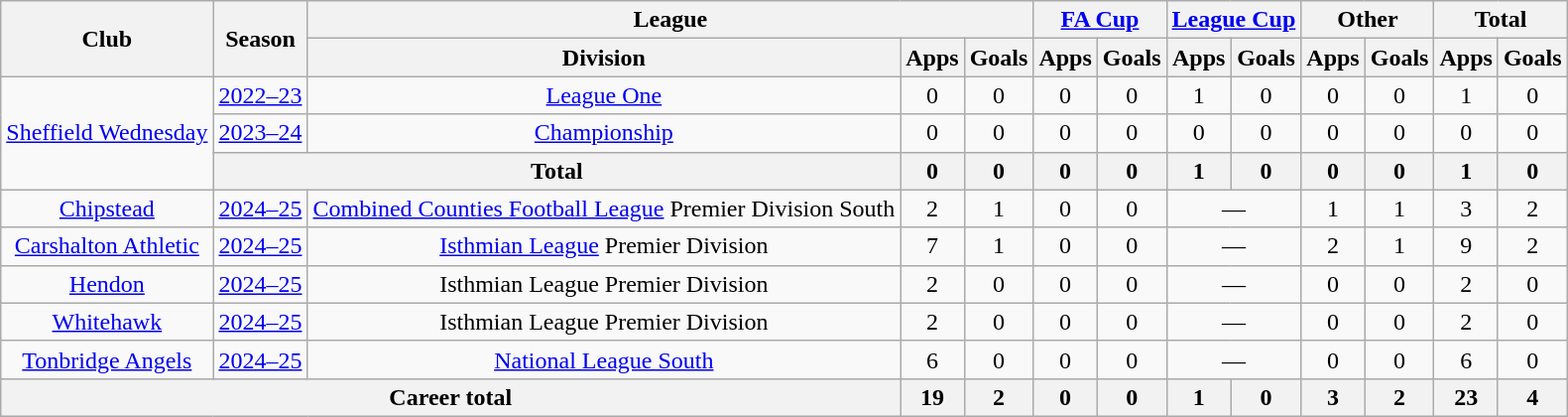<table class=wikitable style="text-align:center">
<tr>
<th rowspan=2>Club</th>
<th rowspan=2>Season</th>
<th colspan=3>League</th>
<th colspan=2><a href='#'>FA Cup</a></th>
<th colspan=2><a href='#'>League Cup</a></th>
<th colspan=2>Other</th>
<th colspan=2>Total</th>
</tr>
<tr>
<th>Division</th>
<th>Apps</th>
<th>Goals</th>
<th>Apps</th>
<th>Goals</th>
<th>Apps</th>
<th>Goals</th>
<th>Apps</th>
<th>Goals</th>
<th>Apps</th>
<th>Goals</th>
</tr>
<tr>
<td rowspan="3"><a href='#'>Sheffield Wednesday</a></td>
<td><a href='#'>2022–23</a></td>
<td><a href='#'>League One</a></td>
<td>0</td>
<td>0</td>
<td>0</td>
<td>0</td>
<td>1</td>
<td>0</td>
<td>0</td>
<td>0</td>
<td>1</td>
<td>0</td>
</tr>
<tr>
<td><a href='#'>2023–24</a></td>
<td><a href='#'>Championship</a></td>
<td>0</td>
<td>0</td>
<td>0</td>
<td>0</td>
<td>0</td>
<td>0</td>
<td>0</td>
<td>0</td>
<td>0</td>
<td>0</td>
</tr>
<tr>
<th colspan="2">Total</th>
<th>0</th>
<th>0</th>
<th>0</th>
<th>0</th>
<th>1</th>
<th>0</th>
<th>0</th>
<th>0</th>
<th>1</th>
<th>0</th>
</tr>
<tr>
<td><a href='#'>Chipstead</a></td>
<td><a href='#'>2024–25</a></td>
<td><a href='#'>Combined Counties Football League</a> Premier Division South</td>
<td>2</td>
<td>1</td>
<td>0</td>
<td>0</td>
<td colspan="2">—</td>
<td>1</td>
<td>1</td>
<td>3</td>
<td>2</td>
</tr>
<tr>
<td><a href='#'>Carshalton Athletic</a></td>
<td><a href='#'>2024–25</a></td>
<td><a href='#'>Isthmian League</a> Premier Division</td>
<td>7</td>
<td>1</td>
<td>0</td>
<td>0</td>
<td colspan="2">—</td>
<td>2</td>
<td>1</td>
<td>9</td>
<td>2</td>
</tr>
<tr>
<td><a href='#'>Hendon</a></td>
<td><a href='#'>2024–25</a></td>
<td>Isthmian League Premier Division</td>
<td>2</td>
<td>0</td>
<td>0</td>
<td>0</td>
<td colspan="2">—</td>
<td>0</td>
<td>0</td>
<td>2</td>
<td>0</td>
</tr>
<tr>
<td><a href='#'>Whitehawk</a></td>
<td><a href='#'>2024–25</a></td>
<td>Isthmian League Premier Division</td>
<td>2</td>
<td>0</td>
<td>0</td>
<td>0</td>
<td colspan="2">—</td>
<td>0</td>
<td>0</td>
<td>2</td>
<td>0</td>
</tr>
<tr>
<td><a href='#'>Tonbridge Angels</a></td>
<td><a href='#'>2024–25</a></td>
<td><a href='#'>National League South</a></td>
<td>6</td>
<td>0</td>
<td>0</td>
<td>0</td>
<td colspan="2">—</td>
<td>0</td>
<td>0</td>
<td>6</td>
<td>0</td>
</tr>
<tr>
<th colspan=3>Career total</th>
<th>19</th>
<th>2</th>
<th>0</th>
<th>0</th>
<th>1</th>
<th>0</th>
<th>3</th>
<th>2</th>
<th>23</th>
<th>4</th>
</tr>
</table>
